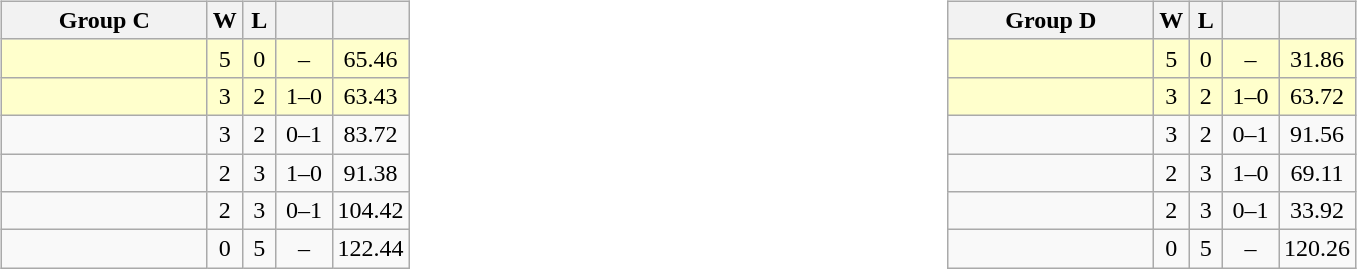<table>
<tr>
<td valign=top width=10%><br><table class="wikitable" style="text-align: center;">
<tr>
<th width=130>Group C</th>
<th width=15>W</th>
<th width=15>L</th>
<th width=30></th>
<th width=15></th>
</tr>
<tr bgcolor=#ffffcc>
<td style="text-align:left;"></td>
<td>5</td>
<td>0</td>
<td>–</td>
<td>65.46</td>
</tr>
<tr bgcolor=#ffffcc>
<td style="text-align:left;"></td>
<td>3</td>
<td>2</td>
<td>1–0</td>
<td>63.43</td>
</tr>
<tr>
<td style="text-align:left;"></td>
<td>3</td>
<td>2</td>
<td>0–1</td>
<td>83.72</td>
</tr>
<tr>
<td style="text-align:left;"></td>
<td>2</td>
<td>3</td>
<td>1–0</td>
<td>91.38</td>
</tr>
<tr>
<td style="text-align:left;"></td>
<td>2</td>
<td>3</td>
<td>0–1</td>
<td>104.42</td>
</tr>
<tr>
<td style="text-align:left;"></td>
<td>0</td>
<td>5</td>
<td>–</td>
<td>122.44</td>
</tr>
</table>
</td>
<td valign=top width=10%><br><table class="wikitable" style="text-align: center;">
<tr>
<th width=130>Group D</th>
<th width=15>W</th>
<th width=15>L</th>
<th width=30></th>
<th width=15></th>
</tr>
<tr bgcolor=#ffffcc>
<td style="text-align:left;"></td>
<td>5</td>
<td>0</td>
<td>–</td>
<td>31.86</td>
</tr>
<tr bgcolor=#ffffcc>
<td style="text-align:left;"></td>
<td>3</td>
<td>2</td>
<td>1–0</td>
<td>63.72</td>
</tr>
<tr>
<td style="text-align:left;"></td>
<td>3</td>
<td>2</td>
<td>0–1</td>
<td>91.56</td>
</tr>
<tr>
<td style="text-align:left;"></td>
<td>2</td>
<td>3</td>
<td>1–0</td>
<td>69.11</td>
</tr>
<tr>
<td style="text-align:left;"></td>
<td>2</td>
<td>3</td>
<td>0–1</td>
<td>33.92</td>
</tr>
<tr>
<td style="text-align:left;"></td>
<td>0</td>
<td>5</td>
<td>–</td>
<td>120.26</td>
</tr>
</table>
</td>
</tr>
</table>
